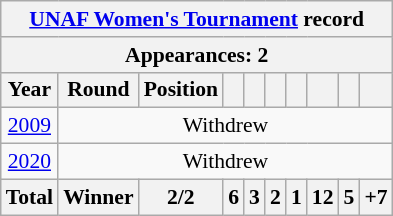<table class="wikitable" style="text-align: center;font-size:90%;">
<tr>
<th colspan=10><a href='#'>UNAF Women's Tournament</a> record</th>
</tr>
<tr>
<th colspan=10>Appearances: 2</th>
</tr>
<tr>
<th>Year</th>
<th>Round</th>
<th>Position</th>
<th></th>
<th></th>
<th></th>
<th></th>
<th></th>
<th></th>
<th></th>
</tr>
<tr>
<td> <a href='#'>2009</a></td>
<td colspan=9>Withdrew</td>
</tr>
<tr>
<td> <a href='#'>2020</a></td>
<td colspan=9>Withdrew</td>
</tr>
<tr>
<th>Total</th>
<th>Winner</th>
<th>2/2</th>
<th>6</th>
<th>3</th>
<th>2</th>
<th>1</th>
<th>12</th>
<th>5</th>
<th>+7</th>
</tr>
</table>
